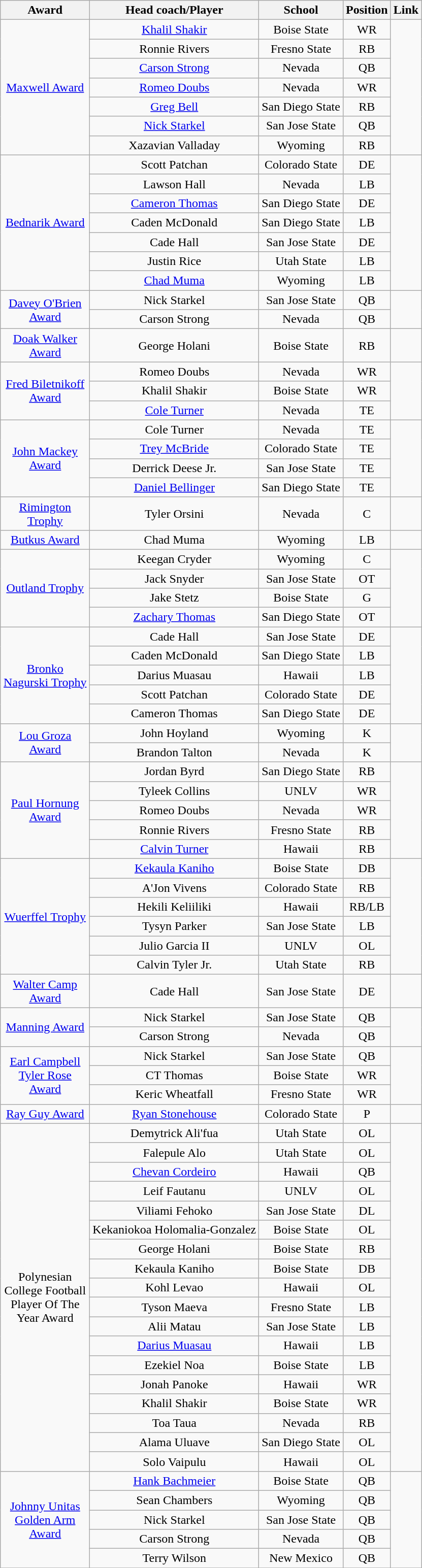<table class="wikitable sortable" style="text-align: center">
<tr>
<th style="width:110px;">Award</th>
<th>Head coach/Player</th>
<th>School</th>
<th>Position</th>
<th>Link</th>
</tr>
<tr>
<td rowspan=7><a href='#'>Maxwell Award</a></td>
<td><a href='#'>Khalil Shakir</a></td>
<td style=>Boise State</td>
<td>WR</td>
<td rowspan=7></td>
</tr>
<tr>
<td>Ronnie Rivers</td>
<td style=>Fresno State</td>
<td>RB</td>
</tr>
<tr>
<td><a href='#'>Carson Strong</a></td>
<td style=>Nevada</td>
<td>QB</td>
</tr>
<tr>
<td><a href='#'>Romeo Doubs</a></td>
<td style=>Nevada</td>
<td>WR</td>
</tr>
<tr>
<td><a href='#'>Greg Bell</a></td>
<td style=>San Diego State</td>
<td>RB</td>
</tr>
<tr>
<td><a href='#'>Nick Starkel</a></td>
<td style=>San Jose State</td>
<td>QB</td>
</tr>
<tr>
<td>Xazavian Valladay</td>
<td style=>Wyoming</td>
<td>RB</td>
</tr>
<tr>
<td rowspan=7><a href='#'>Bednarik Award</a></td>
<td>Scott Patchan</td>
<td style=>Colorado State</td>
<td>DE</td>
<td rowspan=7></td>
</tr>
<tr>
<td>Lawson Hall</td>
<td style=>Nevada</td>
<td>LB</td>
</tr>
<tr>
<td><a href='#'>Cameron Thomas</a></td>
<td style=>San Diego State</td>
<td>DE</td>
</tr>
<tr>
<td>Caden McDonald</td>
<td style=>San Diego State</td>
<td>LB</td>
</tr>
<tr>
<td>Cade Hall</td>
<td style=>San Jose State</td>
<td>DE</td>
</tr>
<tr>
<td>Justin Rice</td>
<td style=>Utah State</td>
<td>LB</td>
</tr>
<tr>
<td><a href='#'>Chad Muma</a></td>
<td style=>Wyoming</td>
<td>LB</td>
</tr>
<tr>
<td rowspan=2><a href='#'>Davey O'Brien Award</a></td>
<td>Nick Starkel</td>
<td style=>San Jose State</td>
<td>QB</td>
<td rowspan=2></td>
</tr>
<tr>
<td>Carson Strong</td>
<td style=>Nevada</td>
<td>QB</td>
</tr>
<tr>
<td><a href='#'>Doak Walker Award</a></td>
<td>George Holani</td>
<td style=>Boise State</td>
<td>RB</td>
<td></td>
</tr>
<tr>
<td rowspan=3><a href='#'>Fred Biletnikoff Award</a></td>
<td>Romeo Doubs</td>
<td style=>Nevada</td>
<td>WR</td>
<td rowspan=3></td>
</tr>
<tr>
<td>Khalil Shakir</td>
<td style=>Boise State</td>
<td>WR</td>
</tr>
<tr>
<td><a href='#'>Cole Turner</a></td>
<td style=>Nevada</td>
<td>TE</td>
</tr>
<tr>
<td rowspan=4><a href='#'>John Mackey Award</a></td>
<td>Cole Turner</td>
<td style=>Nevada</td>
<td>TE</td>
<td rowspan=4></td>
</tr>
<tr>
<td><a href='#'>Trey McBride</a></td>
<td style=>Colorado State</td>
<td>TE</td>
</tr>
<tr>
<td>Derrick Deese Jr.</td>
<td style=>San Jose State</td>
<td>TE</td>
</tr>
<tr>
<td><a href='#'>Daniel Bellinger</a></td>
<td style=>San Diego State</td>
<td>TE</td>
</tr>
<tr>
<td><a href='#'>Rimington Trophy</a></td>
<td>Tyler Orsini</td>
<td style=>Nevada</td>
<td>C</td>
<td></td>
</tr>
<tr>
<td><a href='#'>Butkus Award</a></td>
<td>Chad Muma</td>
<td style=>Wyoming</td>
<td>LB</td>
<td></td>
</tr>
<tr>
<td rowspan=4><a href='#'>Outland Trophy</a></td>
<td>Keegan Cryder</td>
<td style=>Wyoming</td>
<td>C</td>
<td rowspan=4></td>
</tr>
<tr>
<td>Jack Snyder</td>
<td style=>San Jose State</td>
<td>OT</td>
</tr>
<tr>
<td>Jake Stetz</td>
<td style=>Boise State</td>
<td>G</td>
</tr>
<tr>
<td><a href='#'>Zachary Thomas</a></td>
<td style=>San Diego State</td>
<td>OT</td>
</tr>
<tr>
<td rowspan=5><a href='#'>Bronko Nagurski Trophy</a></td>
<td>Cade Hall</td>
<td style=>San Jose State</td>
<td>DE</td>
<td rowspan=5></td>
</tr>
<tr>
<td>Caden McDonald</td>
<td style=>San Diego State</td>
<td>LB</td>
</tr>
<tr>
<td>Darius Muasau</td>
<td style=>Hawaii</td>
<td>LB</td>
</tr>
<tr>
<td>Scott Patchan</td>
<td style=>Colorado State</td>
<td>DE</td>
</tr>
<tr>
<td>Cameron Thomas</td>
<td style=>San Diego State</td>
<td>DE</td>
</tr>
<tr>
<td rowspan=2><a href='#'>Lou Groza Award</a></td>
<td>John Hoyland</td>
<td style=>Wyoming</td>
<td>K</td>
<td rowspan=2></td>
</tr>
<tr>
<td>Brandon Talton</td>
<td style=>Nevada</td>
<td>K</td>
</tr>
<tr>
<td rowspan=5><a href='#'>Paul Hornung Award</a></td>
<td>Jordan Byrd</td>
<td style=>San Diego State</td>
<td>RB</td>
<td rowspan=5></td>
</tr>
<tr>
<td>Tyleek Collins</td>
<td style=>UNLV</td>
<td>WR</td>
</tr>
<tr>
<td>Romeo Doubs</td>
<td style=>Nevada</td>
<td>WR</td>
</tr>
<tr>
<td>Ronnie Rivers</td>
<td style=>Fresno State</td>
<td>RB</td>
</tr>
<tr>
<td><a href='#'>Calvin Turner</a></td>
<td style=>Hawaii</td>
<td>RB</td>
</tr>
<tr>
<td rowspan=6><a href='#'>Wuerffel Trophy</a></td>
<td><a href='#'>Kekaula Kaniho</a></td>
<td style=>Boise State</td>
<td>DB</td>
<td rowspan=6></td>
</tr>
<tr>
<td>A'Jon Vivens</td>
<td style=>Colorado State</td>
<td>RB</td>
</tr>
<tr>
<td>Hekili Keliiliki</td>
<td style=>Hawaii</td>
<td>RB/LB</td>
</tr>
<tr>
<td>Tysyn Parker</td>
<td style=>San Jose State</td>
<td>LB</td>
</tr>
<tr>
<td>Julio Garcia II</td>
<td style=>UNLV</td>
<td>OL</td>
</tr>
<tr>
<td>Calvin Tyler Jr.</td>
<td style=>Utah State</td>
<td>RB</td>
</tr>
<tr>
<td><a href='#'>Walter Camp Award</a></td>
<td>Cade Hall</td>
<td style=>San Jose State</td>
<td>DE</td>
<td></td>
</tr>
<tr>
<td rowspan=2><a href='#'>Manning Award</a></td>
<td>Nick Starkel</td>
<td style=>San Jose State</td>
<td>QB</td>
<td rowspan=2></td>
</tr>
<tr>
<td>Carson Strong</td>
<td style=>Nevada</td>
<td>QB</td>
</tr>
<tr>
<td rowspan=3><a href='#'>Earl Campbell Tyler Rose Award</a></td>
<td>Nick Starkel</td>
<td style=>San Jose State</td>
<td>QB</td>
<td rowspan=3></td>
</tr>
<tr>
<td>CT Thomas</td>
<td style=>Boise State</td>
<td>WR</td>
</tr>
<tr>
<td>Keric Wheatfall</td>
<td style=>Fresno State</td>
<td>WR</td>
</tr>
<tr>
<td><a href='#'>Ray Guy Award</a></td>
<td><a href='#'>Ryan Stonehouse</a></td>
<td style=>Colorado State</td>
<td>P</td>
<td></td>
</tr>
<tr>
<td rowspan=18>Polynesian College Football Player Of The Year Award</td>
<td>Demytrick Ali'fua</td>
<td style=>Utah State</td>
<td>OL</td>
<td rowspan=18></td>
</tr>
<tr>
<td>Falepule Alo</td>
<td style=>Utah State</td>
<td>OL</td>
</tr>
<tr>
<td><a href='#'>Chevan Cordeiro</a></td>
<td style=>Hawaii</td>
<td>QB</td>
</tr>
<tr>
<td>Leif Fautanu</td>
<td style=>UNLV</td>
<td>OL</td>
</tr>
<tr>
<td>Viliami Fehoko</td>
<td style=>San Jose State</td>
<td>DL</td>
</tr>
<tr>
<td>Kekaniokoa Holomalia-Gonzalez</td>
<td style=>Boise State</td>
<td>OL</td>
</tr>
<tr>
<td>George Holani</td>
<td style=>Boise State</td>
<td>RB</td>
</tr>
<tr>
<td>Kekaula Kaniho</td>
<td style=>Boise State</td>
<td>DB</td>
</tr>
<tr>
<td>Kohl Levao</td>
<td style=>Hawaii</td>
<td>OL</td>
</tr>
<tr>
<td>Tyson Maeva</td>
<td style=>Fresno State</td>
<td>LB</td>
</tr>
<tr>
<td>Alii Matau</td>
<td style=>San Jose State</td>
<td>LB</td>
</tr>
<tr>
<td><a href='#'>Darius Muasau</a></td>
<td style=>Hawaii</td>
<td>LB</td>
</tr>
<tr>
<td>Ezekiel Noa</td>
<td style=>Boise State</td>
<td>LB</td>
</tr>
<tr>
<td>Jonah Panoke</td>
<td style=>Hawaii</td>
<td>WR</td>
</tr>
<tr>
<td>Khalil Shakir</td>
<td style=>Boise State</td>
<td>WR</td>
</tr>
<tr>
<td>Toa Taua</td>
<td style=>Nevada</td>
<td>RB</td>
</tr>
<tr>
<td>Alama Uluave</td>
<td style=>San Diego State</td>
<td>OL</td>
</tr>
<tr>
<td>Solo Vaipulu</td>
<td style=>Hawaii</td>
<td>OL</td>
</tr>
<tr>
<td rowspan=5><a href='#'>Johnny Unitas Golden Arm Award</a></td>
<td><a href='#'>Hank Bachmeier</a></td>
<td style=>Boise State</td>
<td>QB</td>
<td rowspan=5></td>
</tr>
<tr>
<td>Sean Chambers</td>
<td style=>Wyoming</td>
<td>QB</td>
</tr>
<tr>
<td>Nick Starkel</td>
<td style=>San Jose State</td>
<td>QB</td>
</tr>
<tr>
<td>Carson Strong</td>
<td style=>Nevada</td>
<td>QB</td>
</tr>
<tr>
<td>Terry Wilson</td>
<td style=>New Mexico</td>
<td>QB</td>
</tr>
<tr>
</tr>
</table>
